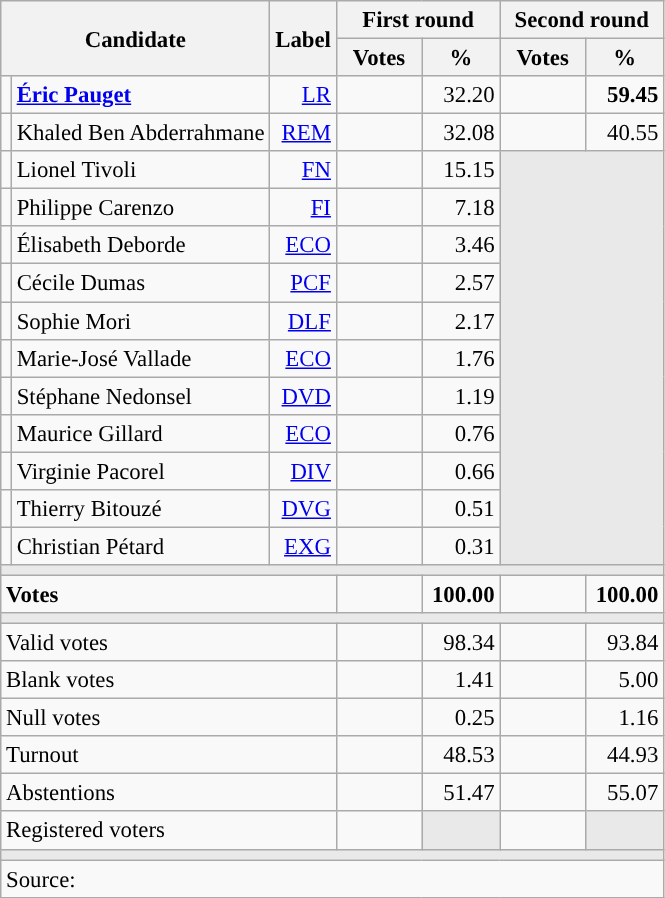<table class="wikitable" style="text-align:right;font-size:95%;">
<tr>
<th colspan="2" rowspan="2">Candidate</th>
<th rowspan="2">Label</th>
<th colspan="2">First round</th>
<th colspan="2">Second round</th>
</tr>
<tr>
<th style="width:50px;">Votes</th>
<th style="width:45px;">%</th>
<th style="width:50px;">Votes</th>
<th style="width:45px;">%</th>
</tr>
<tr>
<td style="color:inherit;background:"></td>
<td style="text-align:left;"><strong><a href='#'>Éric Pauget</a></strong></td>
<td><a href='#'>LR</a></td>
<td></td>
<td>32.20</td>
<td><strong></strong></td>
<td><strong>59.45</strong></td>
</tr>
<tr>
<td style="color:inherit;background:"></td>
<td style="text-align:left;">Khaled Ben Abderrahmane</td>
<td><a href='#'>REM</a></td>
<td></td>
<td>32.08</td>
<td></td>
<td>40.55</td>
</tr>
<tr>
<td style="color:inherit;background:"></td>
<td style="text-align:left;">Lionel Tivoli</td>
<td><a href='#'>FN</a></td>
<td></td>
<td>15.15</td>
<td colspan="2" rowspan="11" style="background:#E9E9E9;"></td>
</tr>
<tr>
<td style="color:inherit;background:"></td>
<td style="text-align:left;">Philippe Carenzo</td>
<td><a href='#'>FI</a></td>
<td></td>
<td>7.18</td>
</tr>
<tr>
<td style="color:inherit;background:"></td>
<td style="text-align:left;">Élisabeth Deborde</td>
<td><a href='#'>ECO</a></td>
<td></td>
<td>3.46</td>
</tr>
<tr>
<td style="color:inherit;background:"></td>
<td style="text-align:left;">Cécile Dumas</td>
<td><a href='#'>PCF</a></td>
<td></td>
<td>2.57</td>
</tr>
<tr>
<td style="color:inherit;background:"></td>
<td style="text-align:left;">Sophie Mori</td>
<td><a href='#'>DLF</a></td>
<td></td>
<td>2.17</td>
</tr>
<tr>
<td style="color:inherit;background:"></td>
<td style="text-align:left;">Marie-José Vallade</td>
<td><a href='#'>ECO</a></td>
<td></td>
<td>1.76</td>
</tr>
<tr>
<td style="color:inherit;background:"></td>
<td style="text-align:left;">Stéphane Nedonsel</td>
<td><a href='#'>DVD</a></td>
<td></td>
<td>1.19</td>
</tr>
<tr>
<td style="color:inherit;background:"></td>
<td style="text-align:left;">Maurice Gillard</td>
<td><a href='#'>ECO</a></td>
<td></td>
<td>0.76</td>
</tr>
<tr>
<td style="color:inherit;background:"></td>
<td style="text-align:left;">Virginie Pacorel</td>
<td><a href='#'>DIV</a></td>
<td></td>
<td>0.66</td>
</tr>
<tr>
<td style="color:inherit;background:"></td>
<td style="text-align:left;">Thierry Bitouzé</td>
<td><a href='#'>DVG</a></td>
<td></td>
<td>0.51</td>
</tr>
<tr>
<td style="color:inherit;background:"></td>
<td style="text-align:left;">Christian Pétard</td>
<td><a href='#'>EXG</a></td>
<td></td>
<td>0.31</td>
</tr>
<tr>
<td colspan="7" style="background:#E9E9E9;"></td>
</tr>
<tr style="font-weight:bold;">
<td colspan="3" style="text-align:left;">Votes</td>
<td></td>
<td>100.00</td>
<td></td>
<td>100.00</td>
</tr>
<tr>
<td colspan="7" style="background:#E9E9E9;"></td>
</tr>
<tr>
<td colspan="3" style="text-align:left;">Valid votes</td>
<td></td>
<td>98.34</td>
<td></td>
<td>93.84</td>
</tr>
<tr>
<td colspan="3" style="text-align:left;">Blank votes</td>
<td></td>
<td>1.41</td>
<td></td>
<td>5.00</td>
</tr>
<tr>
<td colspan="3" style="text-align:left;">Null votes</td>
<td></td>
<td>0.25</td>
<td></td>
<td>1.16</td>
</tr>
<tr>
<td colspan="3" style="text-align:left;">Turnout</td>
<td></td>
<td>48.53</td>
<td></td>
<td>44.93</td>
</tr>
<tr>
<td colspan="3" style="text-align:left;">Abstentions</td>
<td></td>
<td>51.47</td>
<td></td>
<td>55.07</td>
</tr>
<tr>
<td colspan="3" style="text-align:left;">Registered voters</td>
<td></td>
<td style="background:#E9E9E9;"></td>
<td></td>
<td style="background:#E9E9E9;"></td>
</tr>
<tr>
<td colspan="7" style="background:#E9E9E9;"></td>
</tr>
<tr>
<td colspan="7" style="text-align:left;">Source: </td>
</tr>
</table>
